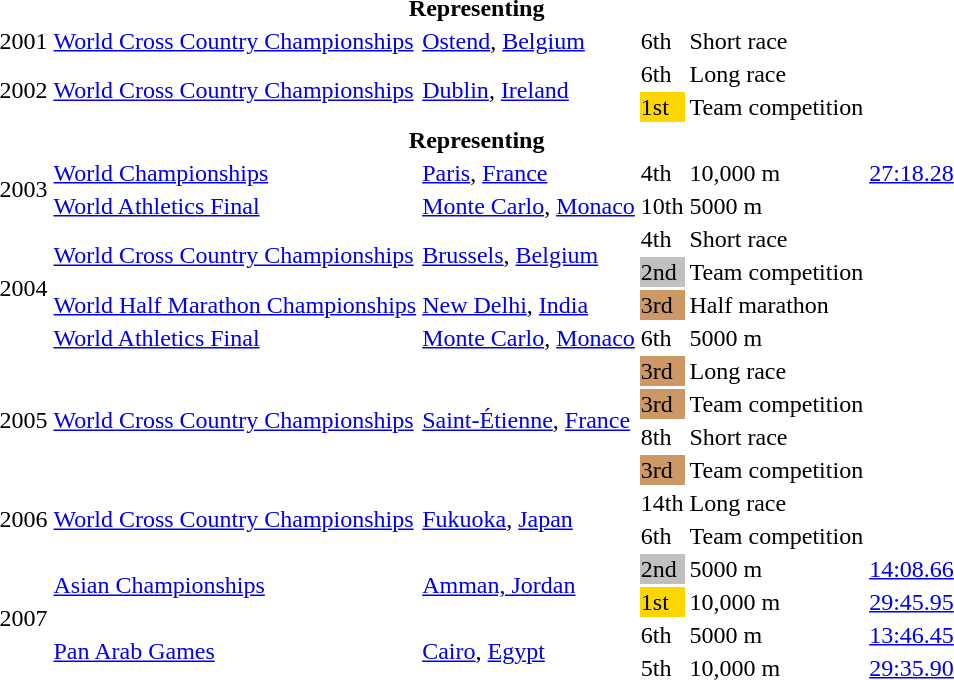<table>
<tr>
<th colspan="6">Representing </th>
</tr>
<tr>
<td>2001</td>
<td><a href='#'>World Cross Country Championships</a></td>
<td><a href='#'>Ostend</a>, <a href='#'>Belgium</a></td>
<td>6th</td>
<td>Short race</td>
<td></td>
</tr>
<tr>
<td rowspan=2>2002</td>
<td rowspan=2><a href='#'>World Cross Country Championships</a></td>
<td rowspan=2><a href='#'>Dublin</a>, <a href='#'>Ireland</a></td>
<td>6th</td>
<td>Long race</td>
<td></td>
</tr>
<tr>
<td bgcolor=gold>1st</td>
<td>Team competition</td>
<td></td>
</tr>
<tr>
<th colspan="6">Representing </th>
</tr>
<tr>
<td rowspan=2>2003</td>
<td><a href='#'>World Championships</a></td>
<td><a href='#'>Paris</a>, <a href='#'>France</a></td>
<td>4th</td>
<td>10,000 m</td>
<td><a href='#'>27:18.28</a></td>
</tr>
<tr>
<td><a href='#'>World Athletics Final</a></td>
<td><a href='#'>Monte Carlo</a>, <a href='#'>Monaco</a></td>
<td>10th</td>
<td>5000 m</td>
<td></td>
</tr>
<tr>
<td rowspan=4>2004</td>
<td rowspan=2><a href='#'>World Cross Country Championships</a></td>
<td rowspan=2><a href='#'>Brussels</a>, <a href='#'>Belgium</a></td>
<td>4th</td>
<td>Short race</td>
<td></td>
</tr>
<tr>
<td bgcolor=silver>2nd</td>
<td>Team competition</td>
<td></td>
</tr>
<tr>
<td><a href='#'>World Half Marathon Championships</a></td>
<td><a href='#'>New Delhi</a>, <a href='#'>India</a></td>
<td bgcolor=cc9966>3rd</td>
<td>Half marathon</td>
<td></td>
</tr>
<tr>
<td><a href='#'>World Athletics Final</a></td>
<td><a href='#'>Monte Carlo</a>, <a href='#'>Monaco</a></td>
<td>6th</td>
<td>5000 m</td>
<td></td>
</tr>
<tr>
<td rowspan=4>2005</td>
<td rowspan=4><a href='#'>World Cross Country Championships</a></td>
<td rowspan=4><a href='#'>Saint-Étienne</a>, <a href='#'>France</a></td>
<td bgcolor=cc9966>3rd</td>
<td>Long race</td>
<td></td>
</tr>
<tr>
<td bgcolor=cc9966>3rd</td>
<td>Team competition</td>
<td></td>
</tr>
<tr>
<td>8th</td>
<td>Short race</td>
<td></td>
</tr>
<tr>
<td bgcolor=cc9966>3rd</td>
<td>Team competition</td>
<td></td>
</tr>
<tr>
<td rowspan=2>2006</td>
<td rowspan=2><a href='#'>World Cross Country Championships</a></td>
<td rowspan=2><a href='#'>Fukuoka</a>, <a href='#'>Japan</a></td>
<td>14th</td>
<td>Long race</td>
<td></td>
</tr>
<tr>
<td>6th</td>
<td>Team competition</td>
<td></td>
</tr>
<tr>
<td rowspan=4>2007</td>
<td rowspan=2><a href='#'>Asian Championships</a></td>
<td rowspan=2><a href='#'>Amman, Jordan</a></td>
<td bgcolor=silver>2nd</td>
<td>5000 m</td>
<td><a href='#'>14:08.66</a></td>
</tr>
<tr>
<td bgcolor=gold>1st</td>
<td>10,000 m</td>
<td><a href='#'>29:45.95</a></td>
</tr>
<tr>
<td rowspan=2><a href='#'>Pan Arab Games</a></td>
<td rowspan=2><a href='#'>Cairo</a>, <a href='#'>Egypt</a></td>
<td>6th</td>
<td>5000 m</td>
<td><a href='#'>13:46.45</a></td>
</tr>
<tr>
<td>5th</td>
<td>10,000 m</td>
<td><a href='#'>29:35.90</a></td>
</tr>
</table>
